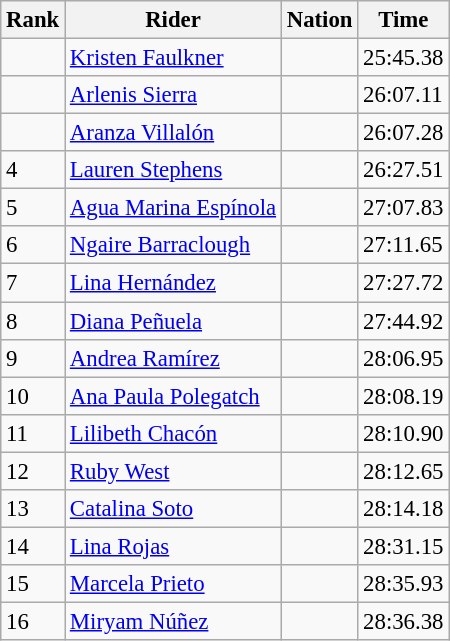<table class="wikitable sortable" style="font-size:95%" style="width:35em;" style="text-align:center">
<tr>
<th>Rank</th>
<th>Rider</th>
<th>Nation</th>
<th>Time</th>
</tr>
<tr>
<td></td>
<td align=left><a href='#'>Kristen Faulkner</a></td>
<td align=left></td>
<td>25:45.38</td>
</tr>
<tr>
<td></td>
<td align=left><a href='#'>Arlenis Sierra</a></td>
<td align=left></td>
<td>26:07.11</td>
</tr>
<tr>
<td></td>
<td align=left><a href='#'>Aranza Villalón</a></td>
<td align=left></td>
<td>26:07.28</td>
</tr>
<tr>
<td>4</td>
<td align=left><a href='#'>Lauren Stephens</a></td>
<td align=left></td>
<td>26:27.51</td>
</tr>
<tr>
<td>5</td>
<td align=left><a href='#'>Agua Marina Espínola</a></td>
<td align=left></td>
<td>27:07.83</td>
</tr>
<tr>
<td>6</td>
<td align=left><a href='#'>Ngaire Barraclough</a></td>
<td align=left></td>
<td>27:11.65</td>
</tr>
<tr>
<td>7</td>
<td align=left><a href='#'>Lina Hernández</a></td>
<td align=left></td>
<td>27:27.72</td>
</tr>
<tr>
<td>8</td>
<td align=left><a href='#'>Diana Peñuela</a></td>
<td align=left></td>
<td>27:44.92</td>
</tr>
<tr>
<td>9</td>
<td align=left><a href='#'>Andrea Ramírez</a></td>
<td align=left></td>
<td>28:06.95</td>
</tr>
<tr>
<td>10</td>
<td align=left><a href='#'>Ana Paula Polegatch</a></td>
<td align=left></td>
<td>28:08.19</td>
</tr>
<tr>
<td>11</td>
<td align=left><a href='#'>Lilibeth Chacón</a></td>
<td align=left></td>
<td>28:10.90</td>
</tr>
<tr>
<td>12</td>
<td align=left><a href='#'>Ruby West</a></td>
<td align=left></td>
<td>28:12.65</td>
</tr>
<tr>
<td>13</td>
<td align=left><a href='#'>Catalina Soto</a></td>
<td align=left></td>
<td>28:14.18</td>
</tr>
<tr>
<td>14</td>
<td align=left><a href='#'>Lina Rojas</a></td>
<td align=left></td>
<td>28:31.15</td>
</tr>
<tr>
<td>15</td>
<td align=left><a href='#'>Marcela Prieto</a></td>
<td align=left></td>
<td>28:35.93</td>
</tr>
<tr>
<td>16</td>
<td align=left><a href='#'>Miryam Núñez</a></td>
<td align=left></td>
<td>28:36.38</td>
</tr>
</table>
